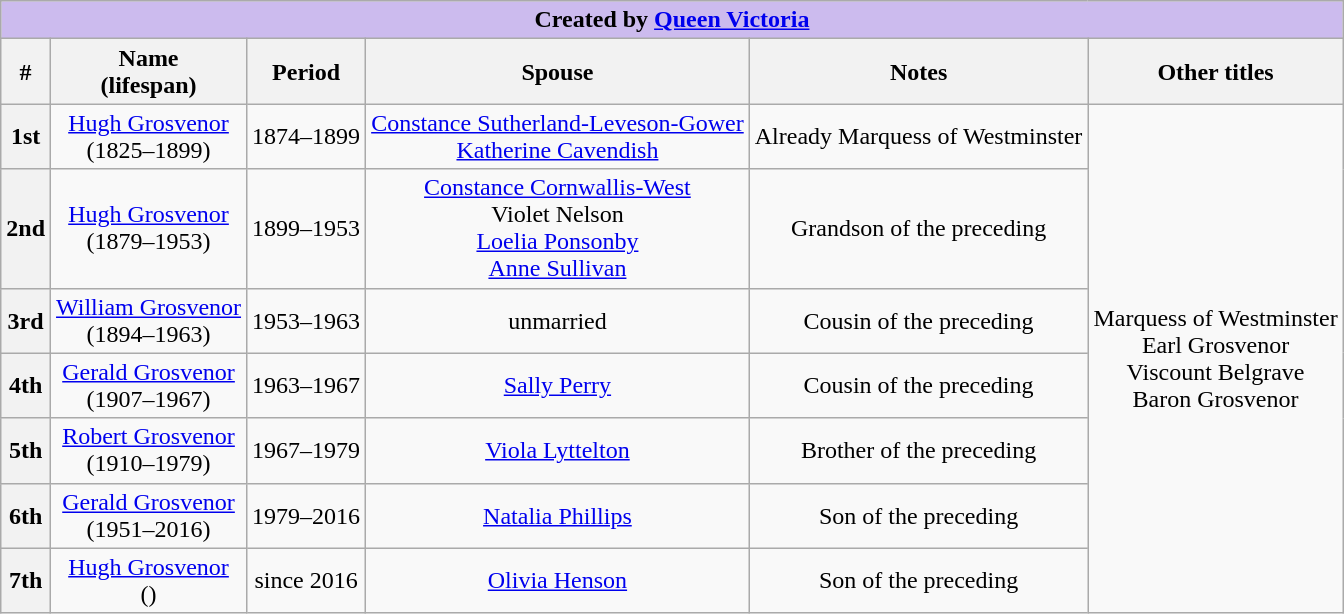<table class="wikitable" style="text-align:center">
<tr>
<th colspan=6 style="background-color: #cbe">Created by <a href='#'>Queen Victoria</a></th>
</tr>
<tr>
<th>#</th>
<th>Name<br>(lifespan)</th>
<th>Period</th>
<th>Spouse</th>
<th>Notes</th>
<th>Other titles</th>
</tr>
<tr>
<th>1st</th>
<td><a href='#'>Hugh Grosvenor</a><br>(1825–1899)</td>
<td>1874–1899</td>
<td><a href='#'>Constance Sutherland-Leveson-Gower</a><br><a href='#'>Katherine Cavendish</a></td>
<td>Already Marquess of Westminster</td>
<td rowspan=7>Marquess of Westminster<br>Earl Grosvenor<br>Viscount Belgrave<br>Baron Grosvenor</td>
</tr>
<tr>
<th>2nd</th>
<td><a href='#'>Hugh Grosvenor</a><br>(1879–1953)</td>
<td>1899–1953</td>
<td><a href='#'>Constance Cornwallis-West</a><br>Violet Nelson<br><a href='#'>Loelia Ponsonby</a><br><a href='#'>Anne Sullivan</a></td>
<td>Grandson of the preceding</td>
</tr>
<tr>
<th>3rd</th>
<td><a href='#'>William Grosvenor</a><br>(1894–1963)</td>
<td>1953–1963</td>
<td>unmarried</td>
<td>Cousin of the preceding</td>
</tr>
<tr>
<th>4th</th>
<td><a href='#'>Gerald Grosvenor</a><br>(1907–1967)</td>
<td>1963–1967</td>
<td><a href='#'>Sally Perry</a></td>
<td>Cousin of the preceding</td>
</tr>
<tr>
<th>5th</th>
<td><a href='#'>Robert Grosvenor</a><br>(1910–1979)</td>
<td>1967–1979</td>
<td><a href='#'>Viola Lyttelton</a></td>
<td>Brother of the preceding</td>
</tr>
<tr>
<th>6th</th>
<td><a href='#'>Gerald Grosvenor</a><br>(1951–2016)</td>
<td>1979–2016</td>
<td><a href='#'>Natalia Phillips</a></td>
<td>Son of the preceding</td>
</tr>
<tr>
<th>7th</th>
<td><a href='#'>Hugh Grosvenor</a><br>()</td>
<td>since 2016</td>
<td><a href='#'>Olivia Henson</a></td>
<td>Son of the preceding</td>
</tr>
</table>
